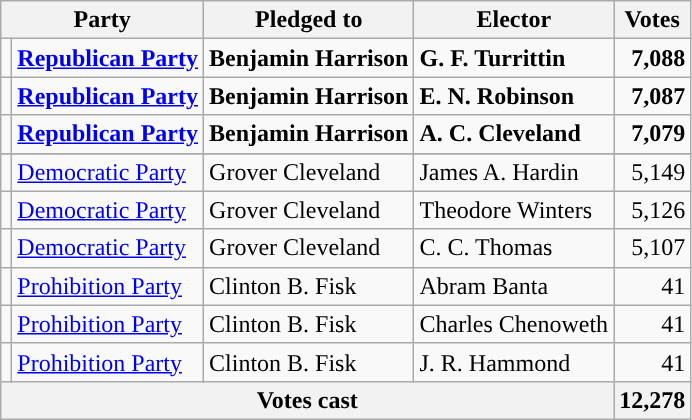<table class="wikitable">
<tr>
<th colspan=2>Party</th>
<th>Pledged to</th>
<th>Elector</th>
<th>Votes</th>
</tr>
<tr style="font-weight:bold">
<td></td>
<td><a href='#'>Republican Party</a></td>
<td>Benjamin Harrison</td>
<td>G. F. Turrittin</td>
<td align="right">7,088</td>
</tr>
<tr style="font-weight:bold">
<td></td>
<td><a href='#'>Republican Party</a></td>
<td>Benjamin Harrison</td>
<td>E. N. Robinson</td>
<td align="right">7,087</td>
</tr>
<tr style="font-weight:bold">
<td></td>
<td><a href='#'>Republican Party</a></td>
<td>Benjamin Harrison</td>
<td>A. C. Cleveland</td>
<td align="right">7,079</td>
</tr>
<tr style="font-weight:bold">
</tr>
<tr>
<td></td>
<td><a href='#'>Democratic Party</a></td>
<td>Grover Cleveland</td>
<td>James A. Hardin</td>
<td align="right">5,149</td>
</tr>
<tr>
<td></td>
<td><a href='#'>Democratic Party</a></td>
<td>Grover Cleveland</td>
<td>Theodore Winters</td>
<td align="right">5,126</td>
</tr>
<tr>
<td></td>
<td><a href='#'>Democratic Party</a></td>
<td>Grover Cleveland</td>
<td>C. C. Thomas</td>
<td align="right">5,107</td>
</tr>
<tr>
<td></td>
<td><a href='#'>Prohibition Party</a></td>
<td>Clinton B. Fisk</td>
<td>Abram Banta</td>
<td align="right">41</td>
</tr>
<tr>
<td></td>
<td><a href='#'>Prohibition Party</a></td>
<td>Clinton B. Fisk</td>
<td>Charles Chenoweth</td>
<td align="right">41</td>
</tr>
<tr>
<td></td>
<td><a href='#'>Prohibition Party</a></td>
<td>Clinton B. Fisk</td>
<td>J. R. Hammond</td>
<td align="right">41</td>
</tr>
<tr>
<th colspan="4">Votes cast</th>
<th>12,278</th>
</tr>
</table>
